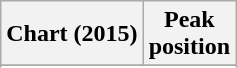<table class="wikitable sortable">
<tr>
<th align="left">Chart (2015)</th>
<th align="center">Peak<br>position</th>
</tr>
<tr>
</tr>
<tr>
</tr>
<tr>
</tr>
<tr>
</tr>
<tr>
</tr>
</table>
